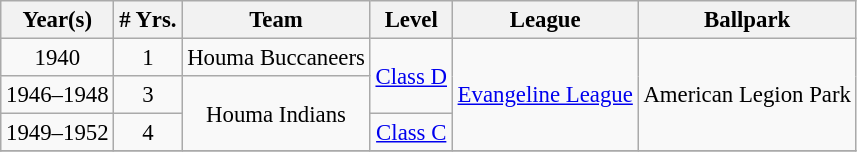<table class="wikitable" style="text-align:center; font-size: 95%;">
<tr>
<th>Year(s)</th>
<th># Yrs.</th>
<th>Team</th>
<th>Level</th>
<th>League</th>
<th>Ballpark</th>
</tr>
<tr>
<td>1940</td>
<td>1</td>
<td>Houma Buccaneers</td>
<td rowspan=2><a href='#'>Class D</a></td>
<td rowspan=3><a href='#'>Evangeline League</a></td>
<td rowspan=3>American Legion Park</td>
</tr>
<tr>
<td>1946–1948</td>
<td>3</td>
<td rowspan=2>Houma Indians</td>
</tr>
<tr>
<td>1949–1952</td>
<td>4</td>
<td><a href='#'>Class C</a></td>
</tr>
<tr>
</tr>
</table>
